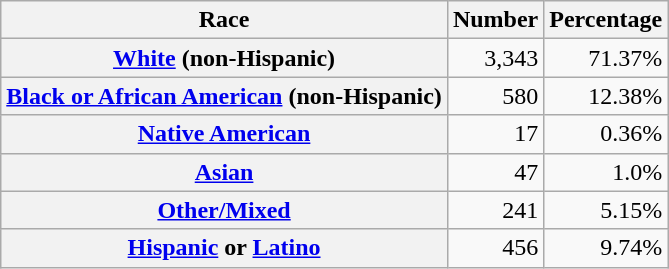<table class="wikitable" style="text-align:right">
<tr>
<th scope="col">Race</th>
<th scope="col">Number</th>
<th scope="col">Percentage</th>
</tr>
<tr>
<th scope="row"><a href='#'>White</a> (non-Hispanic)</th>
<td>3,343</td>
<td>71.37%</td>
</tr>
<tr>
<th scope="row"><a href='#'>Black or African American</a> (non-Hispanic)</th>
<td>580</td>
<td>12.38%</td>
</tr>
<tr>
<th scope="row"><a href='#'>Native American</a></th>
<td>17</td>
<td>0.36%</td>
</tr>
<tr>
<th scope="row"><a href='#'>Asian</a></th>
<td>47</td>
<td>1.0%</td>
</tr>
<tr>
<th scope="row"><a href='#'>Other/Mixed</a></th>
<td>241</td>
<td>5.15%</td>
</tr>
<tr>
<th scope="row"><a href='#'>Hispanic</a> or <a href='#'>Latino</a></th>
<td>456</td>
<td>9.74%</td>
</tr>
</table>
